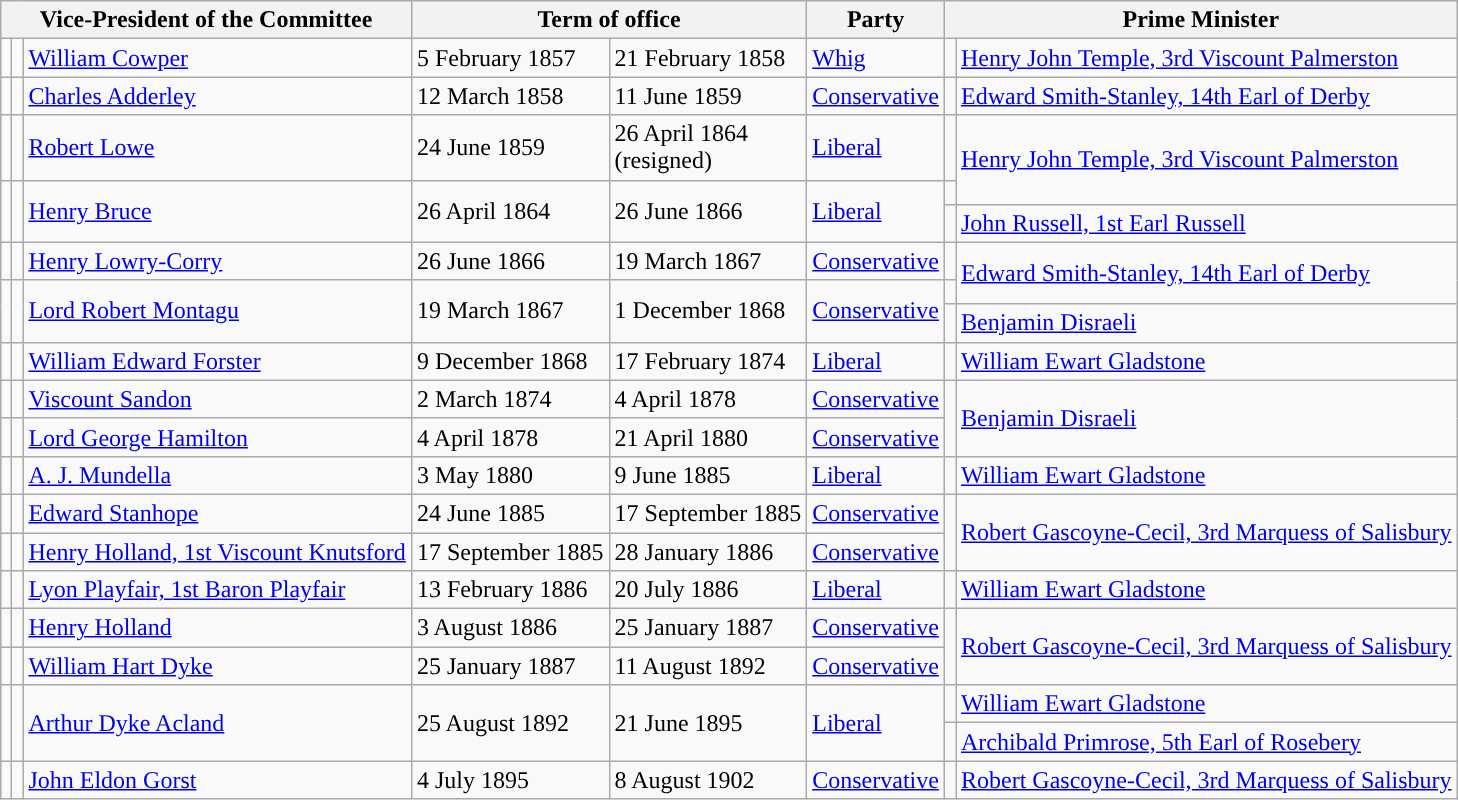<table class="wikitable">
<tr>
<th colspan=3>Vice-President of the Committee</th>
<th colspan=2>Term of office</th>
<th>Party</th>
<th colspan=2>Prime Minister</th>
</tr>
<tr style="height:1em">
<td style="background-color:"></td>
<td></td>
<td><a href='#'>William Cowper</a></td>
<td>5 February 1857</td>
<td>21 February 1858</td>
<td><a href='#'>Whig</a></td>
<td style="background-color:"></td>
<td><a href='#'>Henry John Temple, 3rd Viscount Palmerston</a></td>
</tr>
<tr style="height:1em">
<td style="background-color:"></td>
<td></td>
<td><a href='#'>Charles Adderley</a></td>
<td>12 March 1858</td>
<td>11 June 1859</td>
<td><a href='#'>Conservative</a></td>
<td style="background-color:"></td>
<td><a href='#'>Edward Smith-Stanley, 14th Earl of Derby</a></td>
</tr>
<tr style="height:1em">
<td style="background-color:"></td>
<td></td>
<td><a href='#'>Robert Lowe</a></td>
<td>24 June 1859</td>
<td>26 April 1864<br>(resigned)</td>
<td><a href='#'>Liberal</a></td>
<td style="background-color:"></td>
<td rowspan=2><a href='#'>Henry John Temple, 3rd Viscount Palmerston</a></td>
</tr>
<tr style="height:1em">
<td rowspan=2 style="background-color:"></td>
<td rowspan=2></td>
<td rowspan=2><a href='#'>Henry Bruce</a></td>
<td rowspan=2>26 April 1864</td>
<td rowspan=2>26 June 1866</td>
<td rowspan=2><a href='#'>Liberal</a></td>
<td style="background-color:"></td>
</tr>
<tr style="height:1em">
<td style="background-color:"></td>
<td><a href='#'>John Russell, 1st Earl Russell</a></td>
</tr>
<tr style="height:1em">
<td style="background-color:"></td>
<td></td>
<td><a href='#'>Henry Lowry-Corry</a></td>
<td>26 June 1866</td>
<td>19 March 1867</td>
<td><a href='#'>Conservative</a></td>
<td style="background-color:"></td>
<td rowspan=2><a href='#'>Edward Smith-Stanley, 14th Earl of Derby</a></td>
</tr>
<tr style="height:1em">
<td rowspan=2 style="background-color:"></td>
<td rowspan=2></td>
<td rowspan=2><a href='#'>Lord Robert Montagu</a></td>
<td rowspan=2>19 March 1867</td>
<td rowspan=2>1 December 1868</td>
<td rowspan=2><a href='#'>Conservative</a></td>
<td style="background-color:"></td>
</tr>
<tr style="height:1em">
<td style="background-color:"></td>
<td><a href='#'>Benjamin Disraeli</a></td>
</tr>
<tr style="height:1em">
<td style="background-color:"></td>
<td></td>
<td><a href='#'>William Edward Forster</a></td>
<td>9 December 1868</td>
<td>17 February 1874</td>
<td><a href='#'>Liberal</a></td>
<td style="background-color:"></td>
<td><a href='#'>William Ewart Gladstone</a></td>
</tr>
<tr style="height:1em">
<td style="background-color:"></td>
<td></td>
<td><a href='#'>Viscount Sandon</a></td>
<td>2 March 1874</td>
<td>4 April 1878</td>
<td><a href='#'>Conservative</a></td>
<td rowspan=2 style="background-color:"></td>
<td rowspan=2><a href='#'>Benjamin Disraeli</a></td>
</tr>
<tr style="height:1em">
<td style="background-color:"></td>
<td></td>
<td><a href='#'>Lord George Hamilton</a></td>
<td>4 April 1878</td>
<td>21 April 1880</td>
<td><a href='#'>Conservative</a></td>
</tr>
<tr style="height:1em">
<td style="background-color:"></td>
<td></td>
<td><a href='#'>A. J. Mundella</a></td>
<td>3 May 1880</td>
<td>9 June 1885</td>
<td><a href='#'>Liberal</a></td>
<td style="background-color:"></td>
<td><a href='#'>William Ewart Gladstone</a></td>
</tr>
<tr style="height:1em">
<td style="background-color:"></td>
<td></td>
<td><a href='#'>Edward Stanhope</a></td>
<td>24 June 1885</td>
<td>17 September 1885</td>
<td><a href='#'>Conservative</a></td>
<td rowspan=2 style="background-color:"></td>
<td rowspan=2><a href='#'>Robert Gascoyne-Cecil, 3rd Marquess of Salisbury</a></td>
</tr>
<tr style="height:1em">
<td style="background-color:"></td>
<td></td>
<td><a href='#'>Henry Holland, 1st Viscount Knutsford</a></td>
<td>17 September 1885</td>
<td>28 January 1886</td>
<td><a href='#'>Conservative</a></td>
</tr>
<tr style="height:1em">
<td style="background-color:"></td>
<td></td>
<td><a href='#'>Lyon Playfair, 1st Baron Playfair</a></td>
<td>13 February 1886</td>
<td>20 July 1886</td>
<td><a href='#'>Liberal</a></td>
<td style="background-color:"></td>
<td><a href='#'>William Ewart Gladstone</a></td>
</tr>
<tr style="height:1em">
<td style="background-color:"></td>
<td></td>
<td><a href='#'>Henry Holland</a></td>
<td>3 August 1886</td>
<td>25 January 1887</td>
<td><a href='#'>Conservative</a></td>
<td rowspan=2 style="background-color:"></td>
<td rowspan=2><a href='#'>Robert Gascoyne-Cecil, 3rd Marquess of Salisbury</a></td>
</tr>
<tr style="height:1em">
<td style="background-color:"></td>
<td></td>
<td><a href='#'>William Hart Dyke</a></td>
<td>25 January 1887</td>
<td>11 August 1892</td>
<td><a href='#'>Conservative</a></td>
</tr>
<tr style="height:1em">
<td rowspan=2 style="background-color:"></td>
<td rowspan=2></td>
<td rowspan=2><a href='#'>Arthur Dyke Acland</a></td>
<td rowspan=2>25 August 1892</td>
<td rowspan=2>21 June 1895</td>
<td rowspan=2><a href='#'>Liberal</a></td>
<td style="background-color:"></td>
<td><a href='#'>William Ewart Gladstone</a></td>
</tr>
<tr style="height:1em">
<td style="background-color:"></td>
<td><a href='#'>Archibald Primrose, 5th Earl of Rosebery</a></td>
</tr>
<tr style="height:1em">
<td style="background-color:"></td>
<td></td>
<td><a href='#'>John Eldon Gorst</a></td>
<td>4 July 1895</td>
<td>8 August 1902</td>
<td><a href='#'>Conservative</a></td>
<td style="background-color:"></td>
<td><a href='#'>Robert Gascoyne-Cecil, 3rd Marquess of Salisbury</a><br></td>
</tr>
</table>
